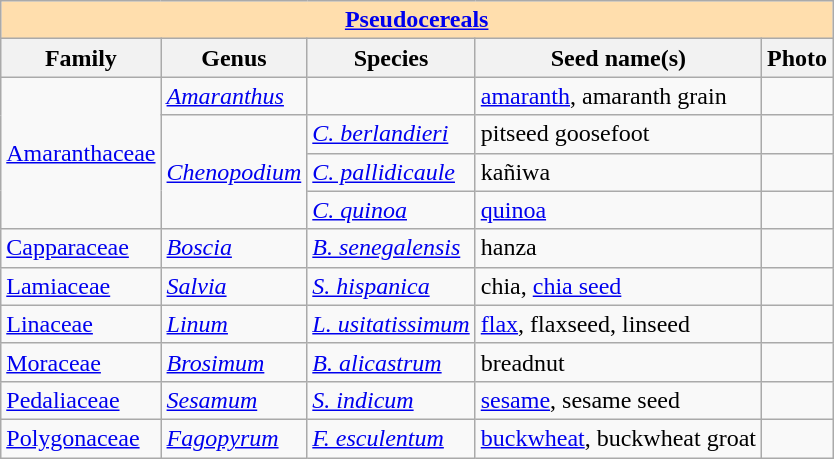<table class="wikitable">
<tr>
<th colspan="6" style="background:#ffdead;"><a href='#'>Pseudocereals</a></th>
</tr>
<tr>
<th>Family</th>
<th>Genus</th>
<th>Species</th>
<th>Seed name(s)</th>
<th>Photo</th>
</tr>
<tr>
<td rowspan="4"><a href='#'>Amaranthaceae</a></td>
<td><em><a href='#'>Amaranthus</a></em></td>
<td></td>
<td><a href='#'>amaranth</a>, amaranth grain</td>
<td></td>
</tr>
<tr>
<td rowspan="3"><em><a href='#'>Chenopodium</a></em></td>
<td><em><a href='#'>C. berlandieri</a></em></td>
<td>pitseed goosefoot</td>
<td></td>
</tr>
<tr>
<td><em><a href='#'>C. pallidicaule</a></em></td>
<td>kañiwa</td>
<td></td>
</tr>
<tr>
<td><em><a href='#'>C. quinoa</a></em></td>
<td><a href='#'>quinoa</a></td>
<td></td>
</tr>
<tr>
<td><a href='#'>Capparaceae</a></td>
<td><em><a href='#'>Boscia</a></em></td>
<td><em><a href='#'>B. senegalensis</a></em></td>
<td>hanza</td>
<td></td>
</tr>
<tr>
<td><a href='#'>Lamiaceae</a></td>
<td><em><a href='#'>Salvia</a></em></td>
<td><em><a href='#'>S. hispanica</a></em></td>
<td>chia, <a href='#'>chia seed</a></td>
<td></td>
</tr>
<tr>
<td><a href='#'>Linaceae</a></td>
<td><em><a href='#'>Linum</a></em></td>
<td><em><a href='#'>L. usitatissimum</a></em></td>
<td><a href='#'>flax</a>, flaxseed, linseed</td>
<td></td>
</tr>
<tr>
<td><a href='#'>Moraceae</a></td>
<td><em><a href='#'>Brosimum</a></em></td>
<td><em><a href='#'>B. alicastrum</a></em></td>
<td>breadnut</td>
<td></td>
</tr>
<tr>
<td><a href='#'>Pedaliaceae</a></td>
<td><em><a href='#'>Sesamum</a></em></td>
<td><em><a href='#'>S. indicum</a></em></td>
<td><a href='#'>sesame</a>, sesame seed</td>
<td></td>
</tr>
<tr>
<td><a href='#'>Polygonaceae</a></td>
<td><em><a href='#'>Fagopyrum</a></em></td>
<td><em><a href='#'>F. esculentum</a></em></td>
<td><a href='#'>buckwheat</a>, buckwheat groat</td>
<td></td>
</tr>
</table>
